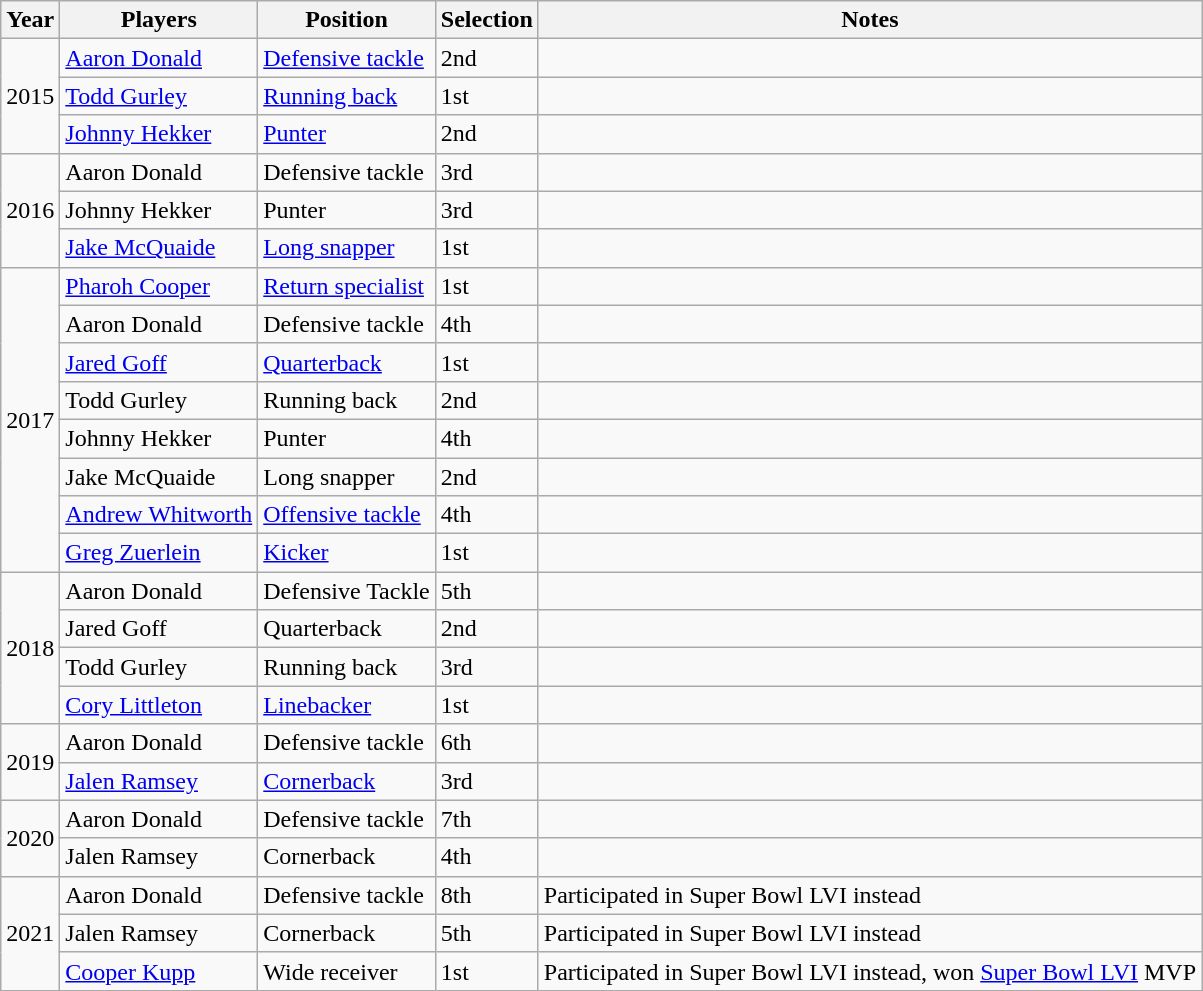<table class="wikitable sortable">
<tr>
<th>Year</th>
<th>Players</th>
<th>Position</th>
<th>Selection</th>
<th class="unsortable">Notes</th>
</tr>
<tr>
<td rowspan="3">2015</td>
<td><a href='#'>Aaron Donald</a></td>
<td><a href='#'>Defensive tackle</a></td>
<td>2nd</td>
<td></td>
</tr>
<tr>
<td><a href='#'>Todd Gurley</a></td>
<td><a href='#'>Running back</a></td>
<td>1st</td>
<td></td>
</tr>
<tr>
<td><a href='#'>Johnny Hekker</a></td>
<td><a href='#'>Punter</a></td>
<td>2nd</td>
<td></td>
</tr>
<tr>
<td rowspan="3">2016</td>
<td>Aaron Donald</td>
<td>Defensive tackle</td>
<td>3rd</td>
<td></td>
</tr>
<tr>
<td>Johnny Hekker</td>
<td>Punter</td>
<td>3rd</td>
<td></td>
</tr>
<tr>
<td><a href='#'>Jake McQuaide</a></td>
<td><a href='#'>Long snapper</a></td>
<td>1st</td>
<td></td>
</tr>
<tr>
<td rowspan="8">2017</td>
<td><a href='#'>Pharoh Cooper</a></td>
<td><a href='#'>Return specialist</a></td>
<td>1st</td>
<td></td>
</tr>
<tr>
<td>Aaron Donald</td>
<td>Defensive tackle</td>
<td>4th</td>
<td></td>
</tr>
<tr>
<td><a href='#'>Jared Goff</a></td>
<td><a href='#'>Quarterback</a></td>
<td>1st</td>
<td></td>
</tr>
<tr>
<td>Todd Gurley</td>
<td>Running back</td>
<td>2nd</td>
<td></td>
</tr>
<tr>
<td>Johnny Hekker</td>
<td>Punter</td>
<td>4th</td>
<td></td>
</tr>
<tr>
<td>Jake McQuaide</td>
<td>Long snapper</td>
<td>2nd</td>
<td></td>
</tr>
<tr>
<td><a href='#'>Andrew Whitworth</a></td>
<td><a href='#'>Offensive tackle</a></td>
<td>4th</td>
<td></td>
</tr>
<tr>
<td><a href='#'>Greg Zuerlein</a></td>
<td><a href='#'>Kicker</a></td>
<td>1st</td>
<td></td>
</tr>
<tr>
<td rowspan="4">2018</td>
<td>Aaron Donald</td>
<td>Defensive Tackle</td>
<td>5th</td>
<td></td>
</tr>
<tr>
<td>Jared Goff</td>
<td>Quarterback</td>
<td>2nd</td>
<td></td>
</tr>
<tr>
<td>Todd Gurley</td>
<td>Running back</td>
<td>3rd</td>
<td></td>
</tr>
<tr>
<td><a href='#'>Cory Littleton</a></td>
<td><a href='#'>Linebacker</a></td>
<td>1st</td>
<td></td>
</tr>
<tr>
<td rowspan="2">2019</td>
<td>Aaron Donald</td>
<td>Defensive tackle</td>
<td>6th</td>
<td></td>
</tr>
<tr>
<td><a href='#'>Jalen Ramsey</a></td>
<td><a href='#'>Cornerback</a></td>
<td>3rd</td>
<td></td>
</tr>
<tr>
<td rowspan="2">2020</td>
<td>Aaron Donald</td>
<td>Defensive tackle</td>
<td>7th</td>
<td></td>
</tr>
<tr>
<td>Jalen Ramsey</td>
<td>Cornerback</td>
<td>4th</td>
<td></td>
</tr>
<tr>
<td rowspan="3">2021</td>
<td>Aaron Donald</td>
<td>Defensive tackle</td>
<td>8th</td>
<td>Participated in Super Bowl LVI instead</td>
</tr>
<tr>
<td>Jalen Ramsey</td>
<td>Cornerback</td>
<td>5th</td>
<td>Participated in Super Bowl LVI instead</td>
</tr>
<tr>
<td><a href='#'>Cooper Kupp</a></td>
<td>Wide receiver</td>
<td>1st</td>
<td>Participated in Super Bowl LVI instead, won <a href='#'>Super Bowl LVI</a> MVP</td>
</tr>
</table>
